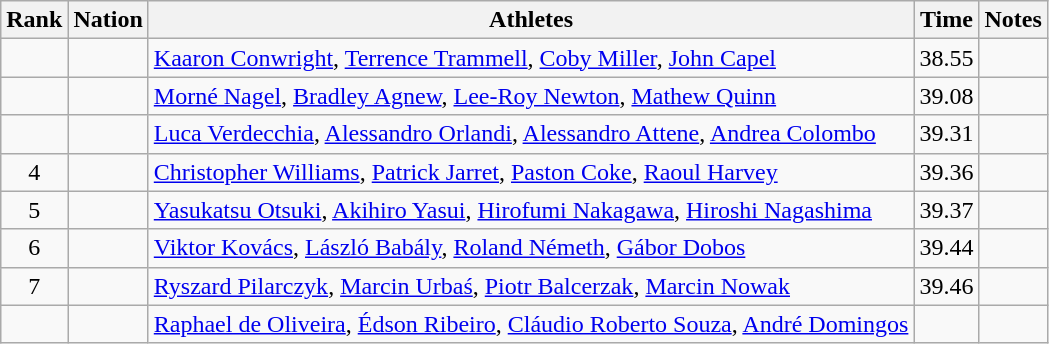<table class="wikitable sortable" style="text-align:center">
<tr>
<th>Rank</th>
<th>Nation</th>
<th>Athletes</th>
<th>Time</th>
<th>Notes</th>
</tr>
<tr>
<td></td>
<td align=left></td>
<td align=left><a href='#'>Kaaron Conwright</a>, <a href='#'>Terrence Trammell</a>, <a href='#'>Coby Miller</a>, <a href='#'>John Capel</a></td>
<td>38.55</td>
<td></td>
</tr>
<tr>
<td></td>
<td align=left></td>
<td align=left><a href='#'>Morné Nagel</a>, <a href='#'>Bradley Agnew</a>, <a href='#'>Lee-Roy Newton</a>, <a href='#'>Mathew Quinn</a></td>
<td>39.08</td>
<td></td>
</tr>
<tr>
<td></td>
<td align=left></td>
<td align=left><a href='#'>Luca Verdecchia</a>, <a href='#'>Alessandro Orlandi</a>, <a href='#'>Alessandro Attene</a>, <a href='#'>Andrea Colombo</a></td>
<td>39.31</td>
<td></td>
</tr>
<tr>
<td>4</td>
<td align=left></td>
<td align=left><a href='#'>Christopher Williams</a>, <a href='#'>Patrick Jarret</a>, <a href='#'>Paston Coke</a>, <a href='#'>Raoul Harvey</a></td>
<td>39.36</td>
<td></td>
</tr>
<tr>
<td>5</td>
<td align=left></td>
<td align=left><a href='#'>Yasukatsu Otsuki</a>, <a href='#'>Akihiro Yasui</a>, <a href='#'>Hirofumi Nakagawa</a>, <a href='#'>Hiroshi Nagashima</a></td>
<td>39.37</td>
<td></td>
</tr>
<tr>
<td>6</td>
<td align=left></td>
<td align=left><a href='#'>Viktor Kovács</a>, <a href='#'>László Babály</a>, <a href='#'>Roland Németh</a>, <a href='#'>Gábor Dobos</a></td>
<td>39.44</td>
<td></td>
</tr>
<tr>
<td>7</td>
<td align=left></td>
<td align=left><a href='#'>Ryszard Pilarczyk</a>, <a href='#'>Marcin Urbaś</a>, <a href='#'>Piotr Balcerzak</a>, <a href='#'>Marcin Nowak</a></td>
<td>39.46</td>
<td></td>
</tr>
<tr>
<td></td>
<td align=left></td>
<td align=left><a href='#'>Raphael de Oliveira</a>, <a href='#'>Édson Ribeiro</a>, <a href='#'>Cláudio Roberto Souza</a>, <a href='#'>André Domingos</a></td>
<td></td>
<td></td>
</tr>
</table>
